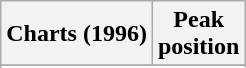<table class="wikitable sortable plainrowheaders" style="text-align:center">
<tr>
<th scope="col">Charts (1996)</th>
<th scope="col">Peak<br>position</th>
</tr>
<tr>
</tr>
<tr>
</tr>
</table>
